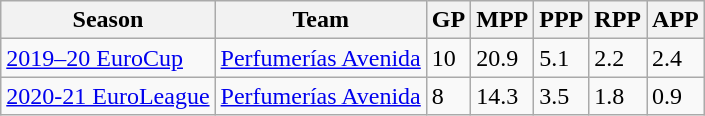<table class="wikitable">
<tr>
<th>Season</th>
<th>Team</th>
<th>GP</th>
<th>MPP</th>
<th>PPP</th>
<th>RPP</th>
<th>APP</th>
</tr>
<tr>
<td><a href='#'>2019–20 EuroCup</a></td>
<td><a href='#'>Perfumerías Avenida</a></td>
<td>10</td>
<td>20.9</td>
<td>5.1</td>
<td>2.2</td>
<td>2.4</td>
</tr>
<tr>
<td><a href='#'>2020-21 EuroLeague</a></td>
<td><a href='#'>Perfumerías Avenida</a></td>
<td>8</td>
<td>14.3</td>
<td>3.5</td>
<td>1.8</td>
<td>0.9</td>
</tr>
</table>
